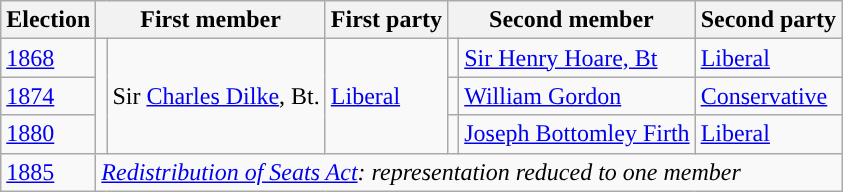<table class="wikitable">
<tr>
<th>Election</th>
<th colspan="2">First member</th>
<th>First party</th>
<th colspan="2">Second member</th>
<th>Second party</th>
</tr>
<tr>
<td><a href='#'>1868</a></td>
<td rowspan="3" style="color:inherit;background-color: "></td>
<td rowspan="3">Sir <a href='#'>Charles Dilke</a>, Bt. </td>
<td rowspan="3"><a href='#'>Liberal</a></td>
<td style="color:inherit;background-color: "></td>
<td><a href='#'>Sir Henry Hoare, Bt</a> 	</td>
<td><a href='#'>Liberal</a></td>
</tr>
<tr>
<td><a href='#'>1874</a></td>
<td style="color:inherit;background-color: "></td>
<td><a href='#'>William Gordon</a> 	</td>
<td><a href='#'>Conservative</a></td>
</tr>
<tr>
<td><a href='#'>1880</a></td>
<td style="color:inherit;background-color: "></td>
<td><a href='#'>Joseph Bottomley Firth</a> 	</td>
<td><a href='#'>Liberal</a></td>
</tr>
<tr>
<td><a href='#'>1885</a></td>
<td colspan="6"><em><a href='#'>Redistribution of Seats Act</a>: representation reduced to one member</em></td>
</tr>
</table>
